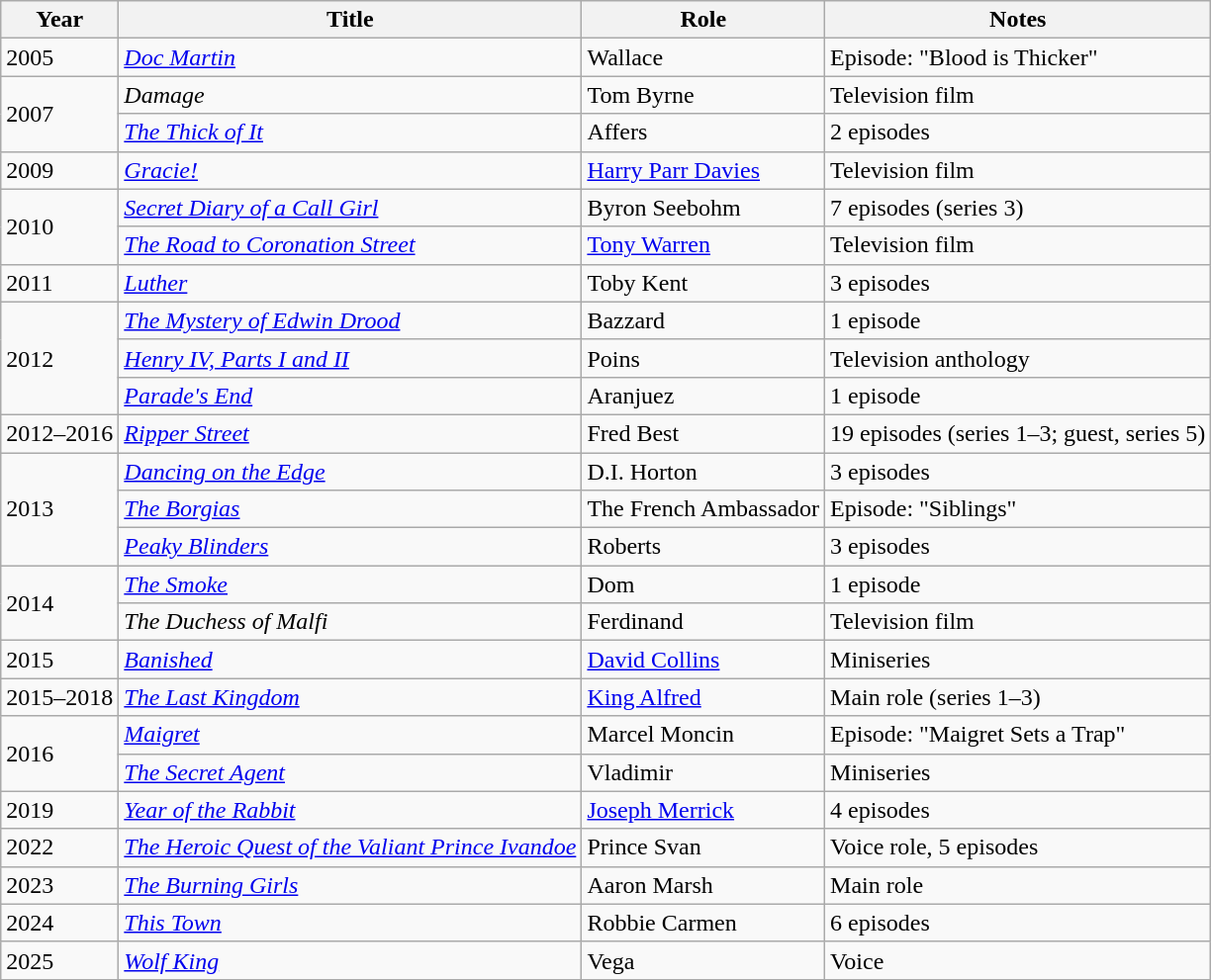<table class="wikitable sortable">
<tr>
<th>Year</th>
<th>Title</th>
<th>Role</th>
<th class="unsortable">Notes</th>
</tr>
<tr>
<td>2005</td>
<td><em><a href='#'>Doc Martin</a></em></td>
<td>Wallace</td>
<td>Episode: "Blood is Thicker"</td>
</tr>
<tr>
<td rowspan="2">2007</td>
<td><em>Damage</em></td>
<td>Tom Byrne</td>
<td>Television film</td>
</tr>
<tr>
<td><em><a href='#'>The Thick of It</a></em></td>
<td>Affers</td>
<td>2 episodes</td>
</tr>
<tr>
<td>2009</td>
<td><em><a href='#'>Gracie!</a></em></td>
<td><a href='#'>Harry Parr Davies</a></td>
<td>Television film</td>
</tr>
<tr>
<td rowspan="2">2010</td>
<td><em><a href='#'>Secret Diary of a Call Girl</a></em></td>
<td>Byron Seebohm</td>
<td>7 episodes (series 3)</td>
</tr>
<tr>
<td><em><a href='#'>The Road to Coronation Street</a></em></td>
<td><a href='#'>Tony Warren</a></td>
<td>Television film</td>
</tr>
<tr>
<td>2011</td>
<td><em><a href='#'>Luther</a></em></td>
<td>Toby Kent</td>
<td>3 episodes</td>
</tr>
<tr>
<td rowspan="3">2012</td>
<td><em><a href='#'>The Mystery of Edwin Drood</a></em></td>
<td>Bazzard</td>
<td>1 episode</td>
</tr>
<tr>
<td><em><a href='#'>Henry IV, Parts I and II</a></em></td>
<td>Poins</td>
<td>Television anthology</td>
</tr>
<tr>
<td><em><a href='#'>Parade's End</a></em></td>
<td>Aranjuez</td>
<td>1 episode</td>
</tr>
<tr>
<td>2012–2016</td>
<td><em><a href='#'>Ripper Street</a></em></td>
<td>Fred Best</td>
<td>19 episodes (series 1–3; guest, series 5)</td>
</tr>
<tr>
<td rowspan="3">2013</td>
<td><em><a href='#'>Dancing on the Edge</a></em></td>
<td>D.I. Horton</td>
<td>3 episodes</td>
</tr>
<tr>
<td><em><a href='#'>The Borgias</a></em></td>
<td>The French Ambassador</td>
<td>Episode: "Siblings"</td>
</tr>
<tr>
<td><em><a href='#'>Peaky Blinders</a></em></td>
<td>Roberts</td>
<td>3 episodes</td>
</tr>
<tr>
<td rowspan="2">2014</td>
<td><em><a href='#'>The Smoke</a></em></td>
<td>Dom</td>
<td>1 episode</td>
</tr>
<tr>
<td><em>The Duchess of Malfi</em></td>
<td>Ferdinand</td>
<td>Television film</td>
</tr>
<tr>
<td>2015</td>
<td><em><a href='#'>Banished</a></em></td>
<td><a href='#'>David Collins</a></td>
<td>Miniseries</td>
</tr>
<tr>
<td>2015–2018</td>
<td><em><a href='#'>The Last Kingdom</a></em></td>
<td><a href='#'>King Alfred</a></td>
<td>Main role (series 1–3)</td>
</tr>
<tr>
<td rowspan="2">2016</td>
<td><em><a href='#'>Maigret</a></em></td>
<td>Marcel Moncin</td>
<td>Episode: "Maigret Sets a Trap"</td>
</tr>
<tr>
<td><em><a href='#'>The Secret Agent</a></em></td>
<td>Vladimir</td>
<td>Miniseries</td>
</tr>
<tr>
<td>2019</td>
<td><em><a href='#'>Year of the Rabbit</a></em></td>
<td><a href='#'>Joseph Merrick</a></td>
<td>4 episodes</td>
</tr>
<tr>
<td>2022</td>
<td><em><a href='#'>The Heroic Quest of the Valiant Prince Ivandoe</a></em></td>
<td>Prince Svan</td>
<td>Voice role, 5 episodes</td>
</tr>
<tr>
<td>2023</td>
<td><em><a href='#'>The Burning Girls</a></em></td>
<td>Aaron Marsh</td>
<td>Main role</td>
</tr>
<tr>
<td>2024</td>
<td><em><a href='#'>This Town</a></em></td>
<td>Robbie Carmen</td>
<td>6 episodes</td>
</tr>
<tr>
<td>2025</td>
<td><em><a href='#'>Wolf King</a></em></td>
<td>Vega</td>
<td>Voice</td>
</tr>
</table>
